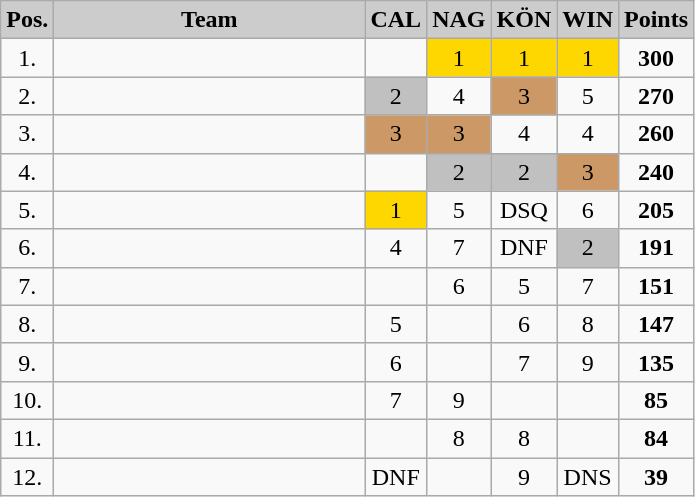<table class=wikitable  bgcolor="#f7f8ff" cellpadding="3" cellspacing="0" border="1" style="text-align:center; border: gray solid 1px; border-collapse: collapse;">
<tr bgcolor="#CCCCCC">
<td align="center" width="10"><strong>Pos.</strong></td>
<td align="center" width="200"><strong>Team</strong></td>
<td align="center" width="20"><strong>CAL</strong></td>
<td align="center" width="20"><strong>NAG</strong></td>
<td align="center" width="20"><strong>KÖN</strong></td>
<td align="center" width="20"><strong>WIN</strong></td>
<td align="center" width="20"><strong>Points</strong></td>
</tr>
<tr>
<td>1.</td>
<td align="left"></td>
<td></td>
<td bgcolor="gold">1</td>
<td bgcolor="gold">1</td>
<td bgcolor="gold">1</td>
<td><strong>300</strong></td>
</tr>
<tr>
<td>2.</td>
<td align="left"></td>
<td bgcolor="silver">2</td>
<td>4</td>
<td bgcolor="cc9966">3</td>
<td>5</td>
<td><strong>270</strong></td>
</tr>
<tr>
<td>3.</td>
<td align="left"></td>
<td bgcolor="cc9966">3</td>
<td bgcolor="cc9966">3</td>
<td>4</td>
<td>4</td>
<td><strong>260</strong></td>
</tr>
<tr>
<td>4.</td>
<td align="left"></td>
<td></td>
<td bgcolor="silver">2</td>
<td bgcolor="silver">2</td>
<td bgcolor="cc9966">3</td>
<td><strong>240</strong></td>
</tr>
<tr>
<td>5.</td>
<td align="left"></td>
<td bgcolor="gold">1</td>
<td>5</td>
<td>DSQ</td>
<td>6</td>
<td><strong>205</strong></td>
</tr>
<tr>
<td>6.</td>
<td align="left"></td>
<td>4</td>
<td>7</td>
<td>DNF</td>
<td bgcolor="silver">2</td>
<td><strong>191</strong></td>
</tr>
<tr>
<td>7.</td>
<td align="left"></td>
<td></td>
<td>6</td>
<td>5</td>
<td>7</td>
<td><strong>151</strong></td>
</tr>
<tr>
<td>8.</td>
<td align="left"></td>
<td>5</td>
<td></td>
<td>6</td>
<td>8</td>
<td><strong>147</strong></td>
</tr>
<tr>
<td>9.</td>
<td align="left"></td>
<td>6</td>
<td></td>
<td>7</td>
<td>9</td>
<td><strong>135</strong></td>
</tr>
<tr>
<td>10.</td>
<td align="left"></td>
<td>7</td>
<td>9</td>
<td></td>
<td></td>
<td><strong>85</strong></td>
</tr>
<tr>
<td>11.</td>
<td align="left"></td>
<td></td>
<td>8</td>
<td>8</td>
<td></td>
<td><strong>84</strong></td>
</tr>
<tr>
<td>12.</td>
<td align="left"></td>
<td>DNF</td>
<td></td>
<td>9</td>
<td>DNS</td>
<td><strong>39</strong></td>
</tr>
</table>
